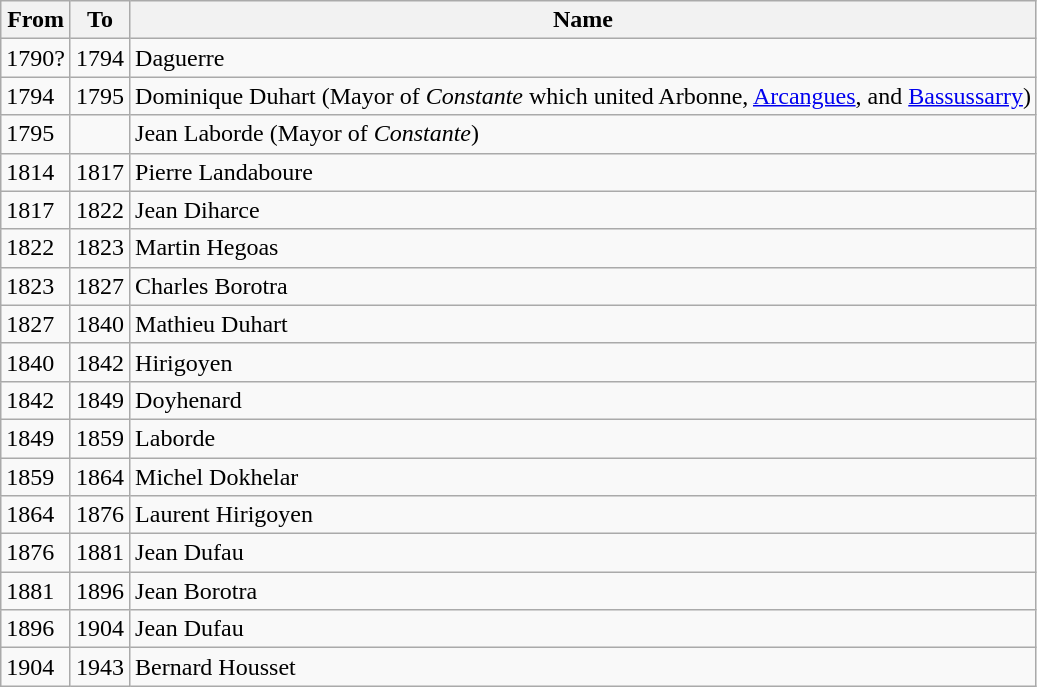<table class="wikitable">
<tr>
<th>From</th>
<th>To</th>
<th>Name</th>
</tr>
<tr>
<td>1790?</td>
<td>1794</td>
<td>Daguerre</td>
</tr>
<tr>
<td>1794</td>
<td>1795</td>
<td>Dominique Duhart (Mayor of <em>Constante</em> which united Arbonne, <a href='#'>Arcangues</a>, and <a href='#'>Bassussarry</a>)</td>
</tr>
<tr>
<td>1795</td>
<td></td>
<td>Jean Laborde (Mayor of <em>Constante</em>)</td>
</tr>
<tr>
<td>1814</td>
<td>1817</td>
<td>Pierre Landaboure</td>
</tr>
<tr>
<td>1817</td>
<td>1822</td>
<td>Jean Diharce</td>
</tr>
<tr>
<td>1822</td>
<td>1823</td>
<td>Martin Hegoas</td>
</tr>
<tr>
<td>1823</td>
<td>1827</td>
<td>Charles Borotra</td>
</tr>
<tr>
<td>1827</td>
<td>1840</td>
<td>Mathieu Duhart</td>
</tr>
<tr>
<td>1840</td>
<td>1842</td>
<td>Hirigoyen</td>
</tr>
<tr>
<td>1842</td>
<td>1849</td>
<td>Doyhenard</td>
</tr>
<tr>
<td>1849</td>
<td>1859</td>
<td>Laborde</td>
</tr>
<tr>
<td>1859</td>
<td>1864</td>
<td>Michel Dokhelar</td>
</tr>
<tr>
<td>1864</td>
<td>1876</td>
<td>Laurent Hirigoyen</td>
</tr>
<tr>
<td>1876</td>
<td>1881</td>
<td>Jean Dufau</td>
</tr>
<tr>
<td>1881</td>
<td>1896</td>
<td>Jean Borotra</td>
</tr>
<tr>
<td>1896</td>
<td>1904</td>
<td>Jean Dufau</td>
</tr>
<tr>
<td>1904</td>
<td>1943</td>
<td>Bernard Housset</td>
</tr>
</table>
